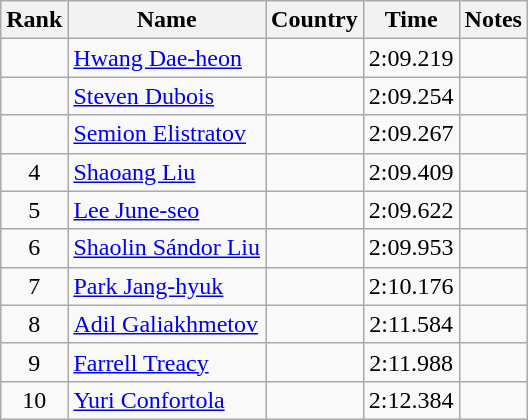<table class="wikitable sortable" style="text-align:center">
<tr>
<th>Rank</th>
<th>Name</th>
<th>Country</th>
<th>Time</th>
<th>Notes</th>
</tr>
<tr>
<td></td>
<td align=left><a href='#'>Hwang Dae-heon</a></td>
<td align=left></td>
<td>2:09.219</td>
<td></td>
</tr>
<tr>
<td></td>
<td align=left><a href='#'>Steven Dubois</a></td>
<td align=left></td>
<td>2:09.254</td>
<td></td>
</tr>
<tr>
<td></td>
<td align=left><a href='#'>Semion Elistratov</a></td>
<td align=left></td>
<td>2:09.267</td>
<td></td>
</tr>
<tr>
<td>4</td>
<td align=left><a href='#'>Shaoang Liu</a></td>
<td align=left></td>
<td>2:09.409</td>
<td></td>
</tr>
<tr>
<td>5</td>
<td align=left><a href='#'>Lee June-seo</a></td>
<td align=left></td>
<td>2:09.622</td>
<td></td>
</tr>
<tr>
<td>6</td>
<td align=left><a href='#'>Shaolin Sándor Liu</a></td>
<td align=left></td>
<td>2:09.953</td>
<td></td>
</tr>
<tr>
<td>7</td>
<td align=left><a href='#'>Park Jang-hyuk</a></td>
<td align=left></td>
<td>2:10.176</td>
<td></td>
</tr>
<tr>
<td>8</td>
<td align=left><a href='#'>Adil Galiakhmetov</a></td>
<td align=left></td>
<td>2:11.584</td>
<td></td>
</tr>
<tr>
<td>9</td>
<td align=left><a href='#'>Farrell Treacy</a></td>
<td align=left></td>
<td>2:11.988</td>
<td></td>
</tr>
<tr>
<td>10</td>
<td align=left><a href='#'>Yuri Confortola</a></td>
<td align=left></td>
<td>2:12.384</td>
<td></td>
</tr>
</table>
